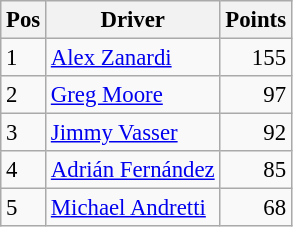<table class="wikitable" style="font-size: 95%;">
<tr>
<th>Pos</th>
<th>Driver</th>
<th>Points</th>
</tr>
<tr>
<td>1</td>
<td> <a href='#'>Alex Zanardi</a></td>
<td align="right">155</td>
</tr>
<tr>
<td>2</td>
<td> <a href='#'>Greg Moore</a></td>
<td align="right">97</td>
</tr>
<tr>
<td>3</td>
<td> <a href='#'>Jimmy Vasser</a></td>
<td align="right">92</td>
</tr>
<tr>
<td>4</td>
<td> <a href='#'>Adrián Fernández</a></td>
<td align="right">85</td>
</tr>
<tr>
<td>5</td>
<td> <a href='#'>Michael Andretti</a></td>
<td align="right">68</td>
</tr>
</table>
